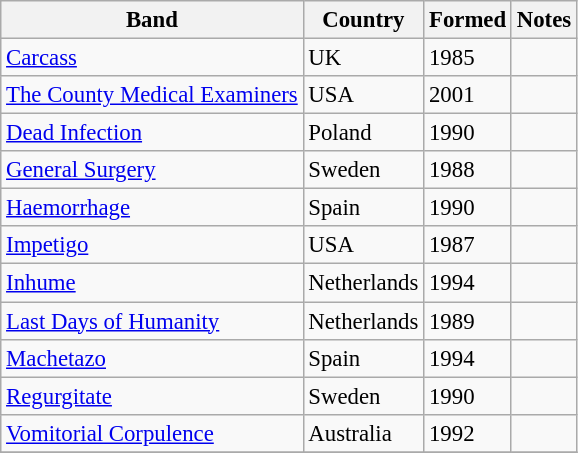<table class="wikitable sortable" style="font-size: 95%">
<tr>
<th>Band</th>
<th>Country</th>
<th>Formed</th>
<th class="unsortable">Notes</th>
</tr>
<tr>
<td><a href='#'>Carcass</a></td>
<td>UK</td>
<td>1985</td>
<td></td>
</tr>
<tr>
<td><a href='#'>The County Medical Examiners</a></td>
<td>USA</td>
<td>2001</td>
<td></td>
</tr>
<tr>
<td><a href='#'>Dead Infection</a></td>
<td>Poland</td>
<td>1990</td>
<td></td>
</tr>
<tr>
<td><a href='#'>General Surgery</a></td>
<td>Sweden</td>
<td>1988</td>
<td></td>
</tr>
<tr>
<td><a href='#'>Haemorrhage</a></td>
<td>Spain</td>
<td>1990</td>
<td></td>
</tr>
<tr>
<td><a href='#'>Impetigo</a></td>
<td>USA</td>
<td>1987</td>
<td></td>
</tr>
<tr>
<td><a href='#'>Inhume</a></td>
<td>Netherlands</td>
<td>1994</td>
<td></td>
</tr>
<tr>
<td><a href='#'>Last Days of Humanity</a></td>
<td>Netherlands</td>
<td>1989</td>
<td></td>
</tr>
<tr>
<td><a href='#'>Machetazo</a></td>
<td>Spain</td>
<td>1994</td>
<td></td>
</tr>
<tr>
<td><a href='#'>Regurgitate</a></td>
<td>Sweden</td>
<td>1990</td>
<td></td>
</tr>
<tr>
<td><a href='#'>Vomitorial Corpulence</a></td>
<td>Australia</td>
<td>1992</td>
<td></td>
</tr>
<tr>
</tr>
</table>
